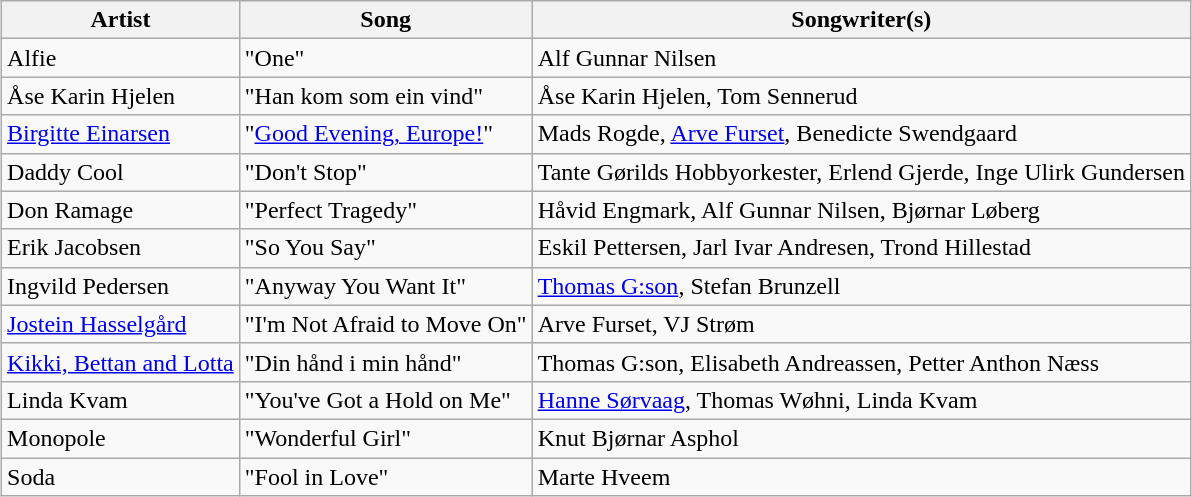<table class="sortable wikitable" style="margin: 1em auto 1em auto;">
<tr>
<th>Artist</th>
<th>Song</th>
<th>Songwriter(s)</th>
</tr>
<tr>
<td>Alfie</td>
<td>"One"</td>
<td>Alf Gunnar Nilsen</td>
</tr>
<tr>
<td>Åse Karin Hjelen</td>
<td>"Han kom som ein vind"</td>
<td>Åse Karin Hjelen, Tom Sennerud</td>
</tr>
<tr>
<td><a href='#'>Birgitte Einarsen</a></td>
<td>"<a href='#'>Good Evening, Europe!</a>"</td>
<td>Mads Rogde, <a href='#'>Arve Furset</a>, Benedicte Swendgaard</td>
</tr>
<tr>
<td>Daddy Cool</td>
<td>"Don't Stop"</td>
<td>Tante Gørilds Hobbyorkester, Erlend Gjerde, Inge Ulirk Gundersen</td>
</tr>
<tr>
<td>Don Ramage</td>
<td>"Perfect Tragedy"</td>
<td>Håvid Engmark, Alf Gunnar Nilsen, Bjørnar Løberg</td>
</tr>
<tr>
<td>Erik Jacobsen</td>
<td>"So You Say"</td>
<td>Eskil Pettersen, Jarl Ivar Andresen, Trond Hillestad</td>
</tr>
<tr>
<td>Ingvild Pedersen</td>
<td>"Anyway You Want It"</td>
<td><a href='#'>Thomas G:son</a>, Stefan Brunzell</td>
</tr>
<tr>
<td><a href='#'>Jostein Hasselgård</a></td>
<td>"I'm Not Afraid to Move On"</td>
<td>Arve Furset, VJ Strøm</td>
</tr>
<tr>
<td><a href='#'>Kikki, Bettan and Lotta</a></td>
<td>"Din hånd i min hånd"</td>
<td>Thomas G:son, Elisabeth Andreassen, Petter Anthon Næss</td>
</tr>
<tr>
<td>Linda Kvam</td>
<td>"You've Got a Hold on Me"</td>
<td><a href='#'>Hanne Sørvaag</a>, Thomas Wøhni, Linda Kvam</td>
</tr>
<tr>
<td>Monopole</td>
<td>"Wonderful Girl"</td>
<td>Knut Bjørnar Asphol</td>
</tr>
<tr>
<td>Soda</td>
<td>"Fool in Love"</td>
<td>Marte Hveem</td>
</tr>
</table>
